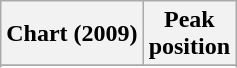<table class="wikitable sortable plainrowheaders" style="text-align:center">
<tr>
<th scope="col">Chart (2009)</th>
<th scope="col">Peak<br>position</th>
</tr>
<tr>
</tr>
<tr>
</tr>
<tr>
</tr>
<tr>
</tr>
<tr>
</tr>
<tr>
</tr>
<tr>
</tr>
<tr>
</tr>
<tr>
</tr>
</table>
